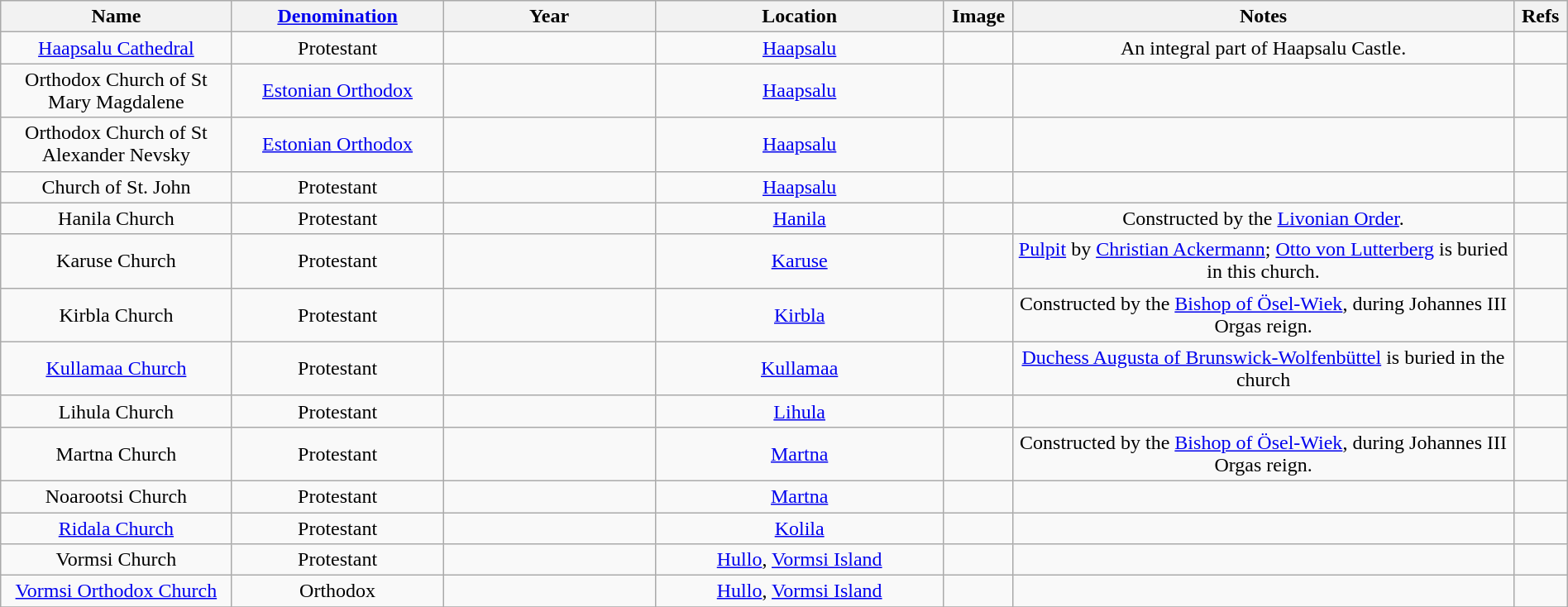<table class="wikitable sortable" style="width:100%; text-align: center">
<tr>
<th width = 12%>Name</th>
<th width = 11%><a href='#'>Denomination</a></th>
<th width = 11%>Year</th>
<th width = 15%>Location</th>
<th width =  2% class="unsortable">Image</th>
<th width = 26% class="unsortable">Notes</th>
<th width =  2% class="unsortable">Refs</th>
</tr>
<tr>
<td><a href='#'>Haapsalu Cathedral</a></td>
<td>Protestant</td>
<td></td>
<td><a href='#'>Haapsalu</a><br></td>
<td></td>
<td>An integral part of Haapsalu Castle.</td>
<td></td>
</tr>
<tr>
<td>Orthodox Church of St Mary Magdalene</td>
<td><a href='#'>Estonian Orthodox</a></td>
<td></td>
<td><a href='#'>Haapsalu</a><br></td>
<td></td>
<td></td>
<td></td>
</tr>
<tr>
<td>Orthodox Church of St Alexander Nevsky</td>
<td><a href='#'>Estonian Orthodox</a></td>
<td></td>
<td><a href='#'>Haapsalu</a><br></td>
<td></td>
<td></td>
<td></td>
</tr>
<tr>
<td>Church of St. John</td>
<td>Protestant</td>
<td></td>
<td><a href='#'>Haapsalu</a><br></td>
<td></td>
<td></td>
<td></td>
</tr>
<tr>
<td>Hanila Church</td>
<td>Protestant</td>
<td></td>
<td><a href='#'>Hanila</a><br></td>
<td></td>
<td>Constructed by the <a href='#'>Livonian Order</a>.</td>
<td></td>
</tr>
<tr>
<td>Karuse Church</td>
<td>Protestant</td>
<td></td>
<td><a href='#'>Karuse</a><br></td>
<td></td>
<td><a href='#'>Pulpit</a> by <a href='#'>Christian Ackermann</a>; <a href='#'>Otto von Lutterberg</a> is buried in this church.</td>
<td></td>
</tr>
<tr>
<td>Kirbla Church</td>
<td>Protestant</td>
<td></td>
<td><a href='#'>Kirbla</a><br></td>
<td></td>
<td>Constructed by the <a href='#'>Bishop of Ösel-Wiek</a>, during Johannes III Orgas reign.</td>
<td></td>
</tr>
<tr>
<td><a href='#'>Kullamaa Church</a></td>
<td>Protestant</td>
<td></td>
<td><a href='#'>Kullamaa</a><br></td>
<td></td>
<td><a href='#'>Duchess Augusta of Brunswick-Wolfenbüttel</a> is buried in the church</td>
<td></td>
</tr>
<tr>
<td>Lihula Church</td>
<td>Protestant</td>
<td></td>
<td><a href='#'>Lihula</a><br></td>
<td></td>
<td></td>
<td></td>
</tr>
<tr>
<td>Martna Church</td>
<td>Protestant</td>
<td></td>
<td><a href='#'>Martna</a><br></td>
<td></td>
<td>Constructed by the <a href='#'>Bishop of Ösel-Wiek</a>, during Johannes III Orgas reign.</td>
<td></td>
</tr>
<tr>
<td>Noarootsi Church</td>
<td>Protestant</td>
<td></td>
<td><a href='#'>Martna</a><br></td>
<td></td>
<td></td>
<td></td>
</tr>
<tr>
<td><a href='#'>Ridala Church</a></td>
<td>Protestant</td>
<td></td>
<td><a href='#'>Kolila</a><br></td>
<td></td>
<td></td>
<td></td>
</tr>
<tr>
<td>Vormsi Church</td>
<td>Protestant</td>
<td></td>
<td><a href='#'>Hullo</a>, <a href='#'>Vormsi Island</a><br></td>
<td></td>
<td></td>
<td></td>
</tr>
<tr>
<td><a href='#'>Vormsi Orthodox Church</a></td>
<td>Orthodox</td>
<td></td>
<td><a href='#'>Hullo</a>, <a href='#'>Vormsi Island</a></td>
<td></td>
<td></td>
<td></td>
</tr>
<tr>
</tr>
</table>
